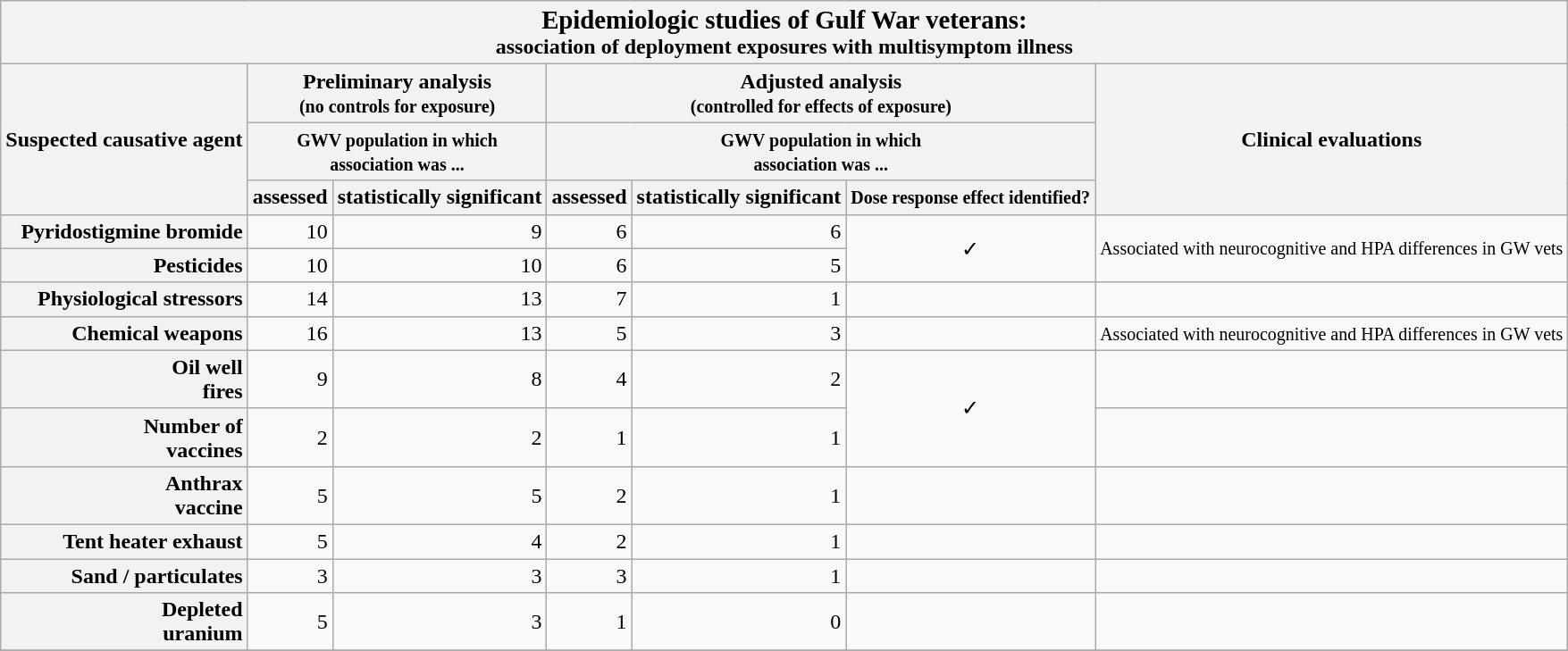<table class="wikitable" >
<tr>
<th style="text-align: center;" colspan="7"><big>Epidemiologic studies of Gulf War veterans:</big><br>association of deployment exposures with multisymptom illness</th>
</tr>
<tr>
<th style="text-align: center;" rowspan="3">Suspected causative agent</th>
<th style="text-align: center;" colspan="2">Preliminary analysis<br><small>(no controls for exposure)</small></th>
<th style="text-align: center;" colspan="3">Adjusted analysis<br><small>(controlled for effects of exposure)</small></th>
<th style="text-align: center;" rowspan="3">Clinical evaluations</th>
</tr>
<tr>
<th style="text-align: center;" colspan="2"><small>GWV population in which<br> association was ...</small></th>
<th style="text-align: center;" colspan="3"><small>GWV population in which<br> association was ...</small><br></th>
</tr>
<tr>
<th style="text-align: right;">assessed</th>
<th style="text-align: right;">statistically significant</th>
<th style="text-align: right;">assessed</th>
<th style="text-align: right;">statistically significant</th>
<th style="text-align: center;"><small>Dose response effect identified?</small><br></th>
</tr>
<tr>
<th style="text-align: right;">Pyridostigmine bromide</th>
<td style="text-align: right;">10</td>
<td style="text-align: right;">9</td>
<td style="text-align: right;">6</td>
<td style="text-align: right;">6</td>
<td rowspan="2" style="text-align:center;">✓</td>
<td rowspan="2" style="text-align: left;"><small>Associated with neurocognitive and HPA differences in GW vets</small></td>
</tr>
<tr>
<th style="text-align: right;">Pesticides</th>
<td style="text-align: right;">10</td>
<td style="text-align: right;">10</td>
<td style="text-align: right;">6</td>
<td style="text-align: right;">5</td>
</tr>
<tr>
<th style="text-align: right;">Physiological stressors</th>
<td style="text-align: right;">14</td>
<td style="text-align: right;">13</td>
<td style="text-align: right;">7</td>
<td style="text-align: right;">1</td>
<td style="text-align:center;"></td>
<td style="text-align: left;"></td>
</tr>
<tr>
<th style="text-align: right;">Chemical weapons</th>
<td style="text-align: right;">16</td>
<td style="text-align: right;">13</td>
<td style="text-align: right;">5</td>
<td style="text-align: right;">3</td>
<td style="text-align:center;"></td>
<td style="text-align: left;"><small>Associated with neurocognitive and HPA differences in GW vets</small></td>
</tr>
<tr>
<th style="text-align: right;">Oil well<br>fires</th>
<td style="text-align: right;">9</td>
<td style="text-align: right;">8</td>
<td style="text-align: right;">4</td>
<td style="text-align: right;">2</td>
<td rowspan="2" style="text-align:center;">✓</td>
<td style="text-align: left;"></td>
</tr>
<tr>
<th style="text-align: right;">Number of<br>vaccines</th>
<td style="text-align: right;">2</td>
<td style="text-align: right;">2</td>
<td style="text-align: right;">1</td>
<td style="text-align: right;">1</td>
<td style="text-align: left;"></td>
</tr>
<tr>
<th style="text-align: right;">Anthrax<br>vaccine</th>
<td style="text-align: right;">5</td>
<td style="text-align: right;">5</td>
<td style="text-align: right;">2</td>
<td style="text-align: right;">1</td>
<td style="text-align:center;"></td>
<td style="text-align: left;"></td>
</tr>
<tr>
<th style="text-align: right;">Tent heater exhaust</th>
<td style="text-align: right;">5</td>
<td style="text-align: right;">4</td>
<td style="text-align: right;">2</td>
<td style="text-align: right;">1</td>
<td style="text-align:center;"></td>
<td style="text-align: left;"></td>
</tr>
<tr>
<th style="text-align: right;">Sand / particulates</th>
<td style="text-align: right;">3</td>
<td style="text-align: right;">3</td>
<td style="text-align: right;">3</td>
<td style="text-align: right;">1</td>
<td style="text-align:center;"></td>
<td style="text-align: left;"></td>
</tr>
<tr>
<th style="text-align: right;">Depleted<br>uranium</th>
<td style="text-align: right;">5</td>
<td style="text-align: right;">3</td>
<td style="text-align: right;">1</td>
<td style="text-align: right;">0</td>
<td style="text-align:center;"></td>
<td style="text-align: left;"></td>
</tr>
<tr>
</tr>
</table>
